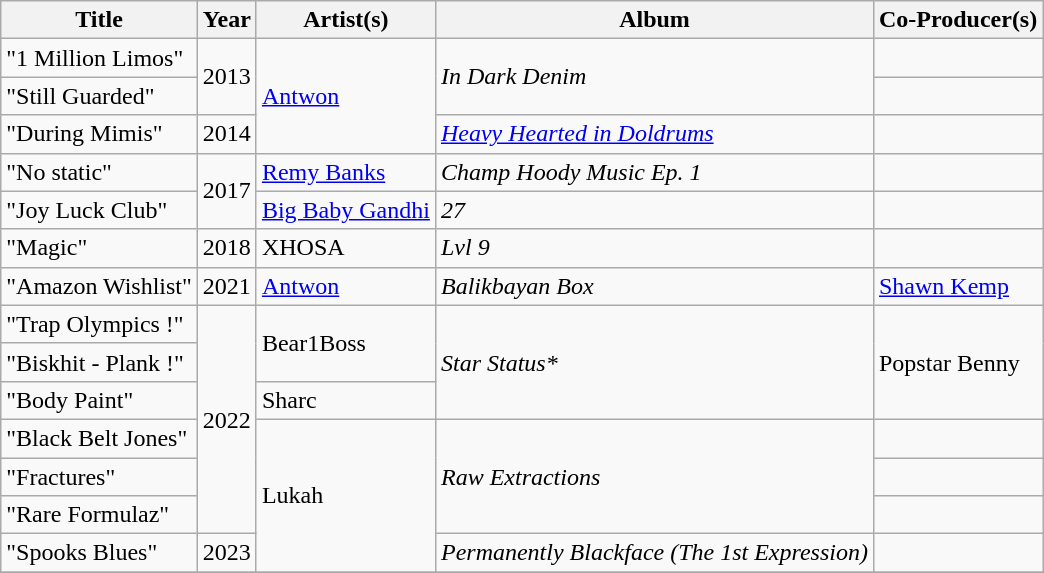<table class="wikitable">
<tr>
<th>Title</th>
<th>Year</th>
<th>Artist(s)</th>
<th>Album</th>
<th>Co-Producer(s)</th>
</tr>
<tr>
<td>"1 Million Limos"</td>
<td rowspan="2">2013</td>
<td rowspan="3"><a href='#'>Antwon</a></td>
<td rowspan="2"><em>In Dark Denim</em></td>
<td></td>
</tr>
<tr>
<td>"Still Guarded"</td>
<td></td>
</tr>
<tr>
<td>"During Mimis"</td>
<td>2014</td>
<td><em><a href='#'>Heavy Hearted in Doldrums</a></em></td>
<td></td>
</tr>
<tr>
<td>"No static"</td>
<td rowspan="2">2017</td>
<td><a href='#'>Remy Banks</a></td>
<td><em>Champ Hoody Music Ep. 1</em></td>
<td></td>
</tr>
<tr>
<td>"Joy Luck Club"</td>
<td><a href='#'>Big Baby Gandhi</a></td>
<td><em>27</em></td>
<td></td>
</tr>
<tr>
<td>"Magic"</td>
<td>2018</td>
<td>XHOSA</td>
<td><em>Lvl 9</em></td>
<td></td>
</tr>
<tr>
<td>"Amazon Wishlist"</td>
<td>2021</td>
<td><a href='#'>Antwon</a></td>
<td><em>Balikbayan Box</em></td>
<td><a href='#'>Shawn Kemp</a></td>
</tr>
<tr>
<td>"Trap Olympics !"</td>
<td rowspan="6">2022</td>
<td rowspan="2">Bear1Boss</td>
<td rowspan="3"><em>Star Status*</em></td>
<td rowspan="3">Popstar Benny</td>
</tr>
<tr>
<td>"Biskhit - Plank !"</td>
</tr>
<tr>
<td>"Body Paint"</td>
<td>Sharc</td>
</tr>
<tr>
<td>"Black Belt Jones"</td>
<td rowspan="4">Lukah</td>
<td rowspan="3"><em>Raw Extractions</em></td>
<td></td>
</tr>
<tr>
<td>"Fractures"</td>
<td></td>
</tr>
<tr>
<td>"Rare Formulaz"</td>
<td></td>
</tr>
<tr>
<td>"Spooks Blues"</td>
<td>2023</td>
<td><em>Permanently Blackface (The 1st Expression)</em></td>
<td></td>
</tr>
<tr>
</tr>
</table>
